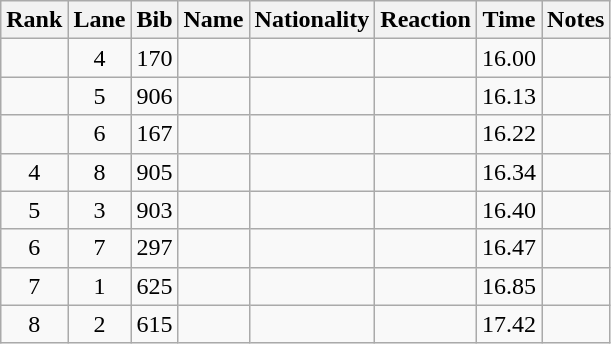<table class="wikitable sortable" style="text-align:center">
<tr>
<th>Rank</th>
<th>Lane</th>
<th>Bib</th>
<th>Name</th>
<th>Nationality</th>
<th>Reaction</th>
<th>Time</th>
<th>Notes</th>
</tr>
<tr>
<td></td>
<td>4</td>
<td>170</td>
<td align=left></td>
<td align=left></td>
<td></td>
<td>16.00</td>
<td></td>
</tr>
<tr>
<td></td>
<td>5</td>
<td>906</td>
<td align=left></td>
<td align=left></td>
<td></td>
<td>16.13</td>
<td></td>
</tr>
<tr>
<td></td>
<td>6</td>
<td>167</td>
<td align=left></td>
<td align=left></td>
<td></td>
<td>16.22</td>
<td></td>
</tr>
<tr>
<td>4</td>
<td>8</td>
<td>905</td>
<td align=left></td>
<td align=left></td>
<td></td>
<td>16.34</td>
<td></td>
</tr>
<tr>
<td>5</td>
<td>3</td>
<td>903</td>
<td align=left></td>
<td align=left></td>
<td></td>
<td>16.40</td>
<td></td>
</tr>
<tr>
<td>6</td>
<td>7</td>
<td>297</td>
<td align=left></td>
<td align=left></td>
<td></td>
<td>16.47</td>
<td></td>
</tr>
<tr>
<td>7</td>
<td>1</td>
<td>625</td>
<td align=left></td>
<td align=left></td>
<td></td>
<td>16.85</td>
<td></td>
</tr>
<tr>
<td>8</td>
<td>2</td>
<td>615</td>
<td align=left></td>
<td align=left></td>
<td></td>
<td>17.42</td>
<td></td>
</tr>
</table>
